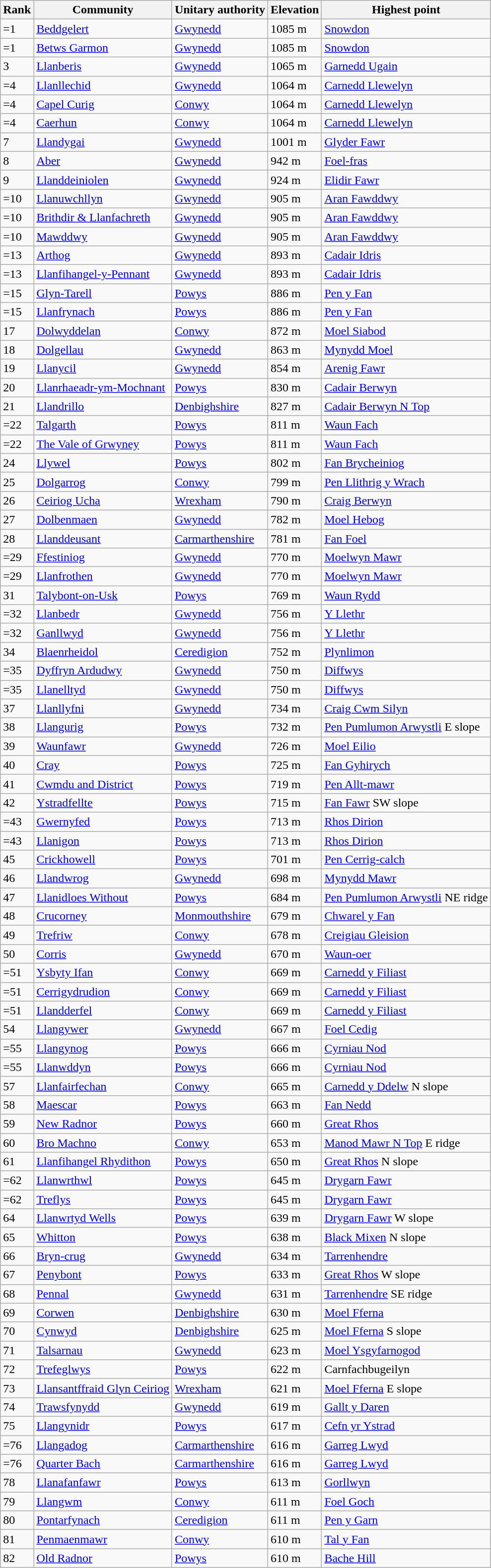<table class="wikitable">
<tr>
<th>Rank</th>
<th>Community</th>
<th>Unitary authority</th>
<th>Elevation</th>
<th>Highest point</th>
</tr>
<tr>
<td>=1</td>
<td><a href='#'>Beddgelert</a></td>
<td><a href='#'>Gwynedd</a></td>
<td>1085 m</td>
<td><a href='#'>Snowdon</a></td>
</tr>
<tr>
<td>=1</td>
<td><a href='#'>Betws Garmon</a></td>
<td><a href='#'>Gwynedd</a></td>
<td>1085 m</td>
<td><a href='#'>Snowdon</a></td>
</tr>
<tr>
<td>3</td>
<td><a href='#'>Llanberis</a></td>
<td><a href='#'>Gwynedd</a></td>
<td>1065 m</td>
<td><a href='#'>Garnedd Ugain</a></td>
</tr>
<tr>
<td>=4</td>
<td><a href='#'>Llanllechid</a></td>
<td><a href='#'>Gwynedd</a></td>
<td>1064 m</td>
<td><a href='#'>Carnedd Llewelyn</a></td>
</tr>
<tr>
<td>=4</td>
<td><a href='#'>Capel Curig</a></td>
<td><a href='#'>Conwy</a></td>
<td>1064 m</td>
<td><a href='#'>Carnedd Llewelyn</a></td>
</tr>
<tr>
<td>=4</td>
<td><a href='#'>Caerhun</a></td>
<td><a href='#'>Conwy</a></td>
<td>1064 m</td>
<td><a href='#'>Carnedd Llewelyn</a></td>
</tr>
<tr>
<td>7</td>
<td><a href='#'>Llandygai</a></td>
<td><a href='#'>Gwynedd</a></td>
<td>1001 m</td>
<td><a href='#'>Glyder Fawr</a></td>
</tr>
<tr>
<td>8</td>
<td><a href='#'>Aber</a></td>
<td><a href='#'>Gwynedd</a></td>
<td>942 m</td>
<td><a href='#'>Foel-fras</a></td>
</tr>
<tr>
<td>9</td>
<td><a href='#'>Llanddeiniolen</a></td>
<td><a href='#'>Gwynedd</a></td>
<td>924 m</td>
<td><a href='#'>Elidir Fawr</a></td>
</tr>
<tr>
<td>=10</td>
<td><a href='#'>Llanuwchllyn</a></td>
<td><a href='#'>Gwynedd</a></td>
<td>905 m</td>
<td><a href='#'>Aran Fawddwy</a></td>
</tr>
<tr>
<td>=10</td>
<td><a href='#'>Brithdir & Llanfachreth</a></td>
<td><a href='#'>Gwynedd</a></td>
<td>905 m</td>
<td><a href='#'>Aran Fawddwy</a></td>
</tr>
<tr>
<td>=10</td>
<td><a href='#'>Mawddwy</a></td>
<td><a href='#'>Gwynedd</a></td>
<td>905 m</td>
<td><a href='#'>Aran Fawddwy</a></td>
</tr>
<tr>
<td>=13</td>
<td><a href='#'>Arthog</a></td>
<td><a href='#'>Gwynedd</a></td>
<td>893 m</td>
<td><a href='#'>Cadair Idris</a></td>
</tr>
<tr>
<td>=13</td>
<td><a href='#'>Llanfihangel-y-Pennant</a></td>
<td><a href='#'>Gwynedd</a></td>
<td>893 m</td>
<td><a href='#'>Cadair Idris</a></td>
</tr>
<tr>
<td>=15</td>
<td><a href='#'>Glyn-Tarell</a></td>
<td><a href='#'>Powys</a></td>
<td>886 m</td>
<td><a href='#'>Pen y Fan</a></td>
</tr>
<tr>
<td>=15</td>
<td><a href='#'>Llanfrynach</a></td>
<td><a href='#'>Powys</a></td>
<td>886 m</td>
<td><a href='#'>Pen y Fan</a></td>
</tr>
<tr>
<td>17</td>
<td><a href='#'>Dolwyddelan</a></td>
<td><a href='#'>Conwy</a></td>
<td>872 m</td>
<td><a href='#'>Moel Siabod</a></td>
</tr>
<tr>
<td>18</td>
<td><a href='#'>Dolgellau</a></td>
<td><a href='#'>Gwynedd</a></td>
<td>863 m</td>
<td><a href='#'>Mynydd Moel</a></td>
</tr>
<tr>
<td>19</td>
<td><a href='#'>Llanycil</a></td>
<td><a href='#'>Gwynedd</a></td>
<td>854 m</td>
<td><a href='#'>Arenig Fawr</a></td>
</tr>
<tr>
<td>20</td>
<td><a href='#'>Llanrhaeadr-ym-Mochnant</a></td>
<td><a href='#'>Powys</a></td>
<td>830 m</td>
<td><a href='#'>Cadair Berwyn</a></td>
</tr>
<tr>
<td>21</td>
<td><a href='#'>Llandrillo</a></td>
<td><a href='#'>Denbighshire</a></td>
<td>827 m</td>
<td><a href='#'>Cadair Berwyn N Top</a></td>
</tr>
<tr>
<td>=22</td>
<td><a href='#'>Talgarth</a></td>
<td><a href='#'>Powys</a></td>
<td>811 m</td>
<td><a href='#'>Waun Fach</a></td>
</tr>
<tr>
<td>=22</td>
<td><a href='#'>The Vale of Grwyney</a></td>
<td><a href='#'>Powys</a></td>
<td>811 m</td>
<td><a href='#'>Waun Fach</a></td>
</tr>
<tr>
<td>24</td>
<td><a href='#'>Llywel</a></td>
<td><a href='#'>Powys</a></td>
<td>802 m</td>
<td><a href='#'>Fan Brycheiniog</a></td>
</tr>
<tr>
<td>25</td>
<td><a href='#'>Dolgarrog</a></td>
<td><a href='#'>Conwy</a></td>
<td>799 m</td>
<td><a href='#'>Pen Llithrig y Wrach</a></td>
</tr>
<tr>
<td>26</td>
<td><a href='#'>Ceiriog Ucha</a></td>
<td><a href='#'>Wrexham</a></td>
<td>790 m</td>
<td><a href='#'>Craig Berwyn</a></td>
</tr>
<tr>
<td>27</td>
<td><a href='#'>Dolbenmaen</a></td>
<td><a href='#'>Gwynedd</a></td>
<td>782 m</td>
<td><a href='#'>Moel Hebog</a></td>
</tr>
<tr>
<td>28</td>
<td><a href='#'>Llanddeusant</a></td>
<td><a href='#'>Carmarthenshire</a></td>
<td>781 m</td>
<td><a href='#'>Fan Foel</a></td>
</tr>
<tr>
<td>=29</td>
<td><a href='#'>Ffestiniog</a></td>
<td><a href='#'>Gwynedd</a></td>
<td>770 m</td>
<td><a href='#'>Moelwyn Mawr</a></td>
</tr>
<tr>
<td>=29</td>
<td><a href='#'>Llanfrothen</a></td>
<td><a href='#'>Gwynedd</a></td>
<td>770 m</td>
<td><a href='#'>Moelwyn Mawr</a></td>
</tr>
<tr>
<td>31</td>
<td><a href='#'>Talybont-on-Usk</a></td>
<td><a href='#'>Powys</a></td>
<td>769 m</td>
<td><a href='#'>Waun Rydd</a></td>
</tr>
<tr>
<td>=32</td>
<td><a href='#'>Llanbedr</a></td>
<td><a href='#'>Gwynedd</a></td>
<td>756 m</td>
<td><a href='#'>Y Llethr</a></td>
</tr>
<tr>
<td>=32</td>
<td><a href='#'>Ganllwyd</a></td>
<td><a href='#'>Gwynedd</a></td>
<td>756 m</td>
<td><a href='#'>Y Llethr</a></td>
</tr>
<tr>
<td>34</td>
<td><a href='#'>Blaenrheidol</a></td>
<td><a href='#'>Ceredigion</a></td>
<td>752 m</td>
<td><a href='#'>Plynlimon</a></td>
</tr>
<tr>
<td>=35</td>
<td><a href='#'>Dyffryn Ardudwy</a></td>
<td><a href='#'>Gwynedd</a></td>
<td>750 m</td>
<td><a href='#'>Diffwys</a></td>
</tr>
<tr>
<td>=35</td>
<td><a href='#'>Llanelltyd</a></td>
<td><a href='#'>Gwynedd</a></td>
<td>750 m</td>
<td><a href='#'>Diffwys</a></td>
</tr>
<tr>
<td>37</td>
<td><a href='#'>Llanllyfni</a></td>
<td><a href='#'>Gwynedd</a></td>
<td>734 m</td>
<td><a href='#'>Craig Cwm Silyn</a></td>
</tr>
<tr>
<td>38</td>
<td><a href='#'>Llangurig</a></td>
<td><a href='#'>Powys</a></td>
<td>732 m</td>
<td><a href='#'>Pen Pumlumon Arwystli</a> E slope</td>
</tr>
<tr>
<td>39</td>
<td><a href='#'>Waunfawr</a></td>
<td><a href='#'>Gwynedd</a></td>
<td>726 m</td>
<td><a href='#'>Moel Eilio</a></td>
</tr>
<tr>
<td>40</td>
<td><a href='#'>Cray</a></td>
<td><a href='#'>Powys</a></td>
<td>725 m</td>
<td><a href='#'>Fan Gyhirych</a></td>
</tr>
<tr>
<td>41</td>
<td><a href='#'>Cwmdu and District</a></td>
<td><a href='#'>Powys</a></td>
<td>719 m</td>
<td><a href='#'>Pen Allt-mawr</a></td>
</tr>
<tr>
<td>42</td>
<td><a href='#'>Ystradfellte</a></td>
<td><a href='#'>Powys</a></td>
<td>715 m</td>
<td><a href='#'>Fan Fawr</a> SW slope</td>
</tr>
<tr>
<td>=43</td>
<td><a href='#'>Gwernyfed</a></td>
<td><a href='#'>Powys</a></td>
<td>713 m</td>
<td><a href='#'>Rhos Dirion</a></td>
</tr>
<tr>
<td>=43</td>
<td><a href='#'>Llanigon</a></td>
<td><a href='#'>Powys</a></td>
<td>713 m</td>
<td><a href='#'>Rhos Dirion</a></td>
</tr>
<tr>
<td>45</td>
<td><a href='#'>Crickhowell</a></td>
<td><a href='#'>Powys</a></td>
<td>701 m</td>
<td><a href='#'>Pen Cerrig-calch</a></td>
</tr>
<tr>
<td>46</td>
<td><a href='#'>Llandwrog</a></td>
<td><a href='#'>Gwynedd</a></td>
<td>698 m</td>
<td><a href='#'>Mynydd Mawr</a></td>
</tr>
<tr>
<td>47</td>
<td><a href='#'>Llanidloes Without</a></td>
<td><a href='#'>Powys</a></td>
<td>684 m</td>
<td><a href='#'>Pen Pumlumon Arwystli</a> NE ridge</td>
</tr>
<tr>
<td>48</td>
<td><a href='#'>Crucorney</a></td>
<td><a href='#'>Monmouthshire</a></td>
<td>679 m</td>
<td><a href='#'>Chwarel y Fan</a></td>
</tr>
<tr>
<td>49</td>
<td><a href='#'>Trefriw</a></td>
<td><a href='#'>Conwy</a></td>
<td>678 m</td>
<td><a href='#'>Creigiau Gleision</a></td>
</tr>
<tr>
<td>50</td>
<td><a href='#'>Corris</a></td>
<td><a href='#'>Gwynedd</a></td>
<td>670 m</td>
<td><a href='#'>Waun-oer</a></td>
</tr>
<tr>
<td>=51</td>
<td><a href='#'>Ysbyty Ifan</a></td>
<td><a href='#'>Conwy</a></td>
<td>669 m</td>
<td><a href='#'>Carnedd y Filiast</a></td>
</tr>
<tr>
<td>=51</td>
<td><a href='#'>Cerrigydrudion</a></td>
<td><a href='#'>Conwy</a></td>
<td>669 m</td>
<td><a href='#'>Carnedd y Filiast</a></td>
</tr>
<tr>
<td>=51</td>
<td><a href='#'>Llandderfel</a></td>
<td><a href='#'>Conwy</a></td>
<td>669 m</td>
<td><a href='#'>Carnedd y Filiast</a></td>
</tr>
<tr>
<td>54</td>
<td><a href='#'>Llangywer</a></td>
<td><a href='#'>Gwynedd</a></td>
<td>667 m</td>
<td><a href='#'>Foel Cedig</a></td>
</tr>
<tr>
<td>=55</td>
<td><a href='#'>Llangynog</a></td>
<td><a href='#'>Powys</a></td>
<td>666 m</td>
<td><a href='#'>Cyrniau Nod</a></td>
</tr>
<tr>
<td>=55</td>
<td><a href='#'>Llanwddyn</a></td>
<td><a href='#'>Powys</a></td>
<td>666 m</td>
<td><a href='#'>Cyrniau Nod</a></td>
</tr>
<tr>
<td>57</td>
<td><a href='#'>Llanfairfechan</a></td>
<td><a href='#'>Conwy</a></td>
<td>665 m</td>
<td><a href='#'>Carnedd y Ddelw</a> N slope</td>
</tr>
<tr>
<td>58</td>
<td><a href='#'>Maescar</a></td>
<td><a href='#'>Powys</a></td>
<td>663 m</td>
<td><a href='#'>Fan Nedd</a></td>
</tr>
<tr>
<td>59</td>
<td><a href='#'>New Radnor</a></td>
<td><a href='#'>Powys</a></td>
<td>660 m</td>
<td><a href='#'>Great Rhos</a></td>
</tr>
<tr>
<td>60</td>
<td><a href='#'>Bro Machno</a></td>
<td><a href='#'>Conwy</a></td>
<td>653 m</td>
<td><a href='#'>Manod Mawr N Top</a> E ridge</td>
</tr>
<tr>
<td>61</td>
<td><a href='#'>Llanfihangel Rhydithon</a></td>
<td><a href='#'>Powys</a></td>
<td>650 m</td>
<td><a href='#'>Great Rhos</a> N slope</td>
</tr>
<tr>
<td>=62</td>
<td><a href='#'>Llanwrthwl</a></td>
<td><a href='#'>Powys</a></td>
<td>645 m</td>
<td><a href='#'>Drygarn Fawr</a></td>
</tr>
<tr>
<td>=62</td>
<td><a href='#'>Treflys</a></td>
<td><a href='#'>Powys</a></td>
<td>645 m</td>
<td><a href='#'>Drygarn Fawr</a></td>
</tr>
<tr>
<td>64</td>
<td><a href='#'>Llanwrtyd Wells</a></td>
<td><a href='#'>Powys</a></td>
<td>639 m</td>
<td><a href='#'>Drygarn Fawr</a> W slope</td>
</tr>
<tr>
<td>65</td>
<td><a href='#'>Whitton</a></td>
<td><a href='#'>Powys</a></td>
<td>638 m</td>
<td><a href='#'>Black Mixen</a> N slope</td>
</tr>
<tr>
<td>66</td>
<td><a href='#'>Bryn-crug</a></td>
<td><a href='#'>Gwynedd</a></td>
<td>634 m</td>
<td><a href='#'>Tarrenhendre</a></td>
</tr>
<tr>
<td>67</td>
<td><a href='#'>Penybont</a></td>
<td><a href='#'>Powys</a></td>
<td>633 m</td>
<td><a href='#'>Great Rhos</a> W slope</td>
</tr>
<tr>
<td>68</td>
<td><a href='#'>Pennal</a></td>
<td><a href='#'>Gwynedd</a></td>
<td>631 m</td>
<td><a href='#'>Tarrenhendre</a> SE ridge</td>
</tr>
<tr>
<td>69</td>
<td><a href='#'>Corwen</a></td>
<td><a href='#'>Denbighshire</a></td>
<td>630 m</td>
<td><a href='#'>Moel Fferna</a></td>
</tr>
<tr>
<td>70</td>
<td><a href='#'>Cynwyd</a></td>
<td><a href='#'>Denbighshire</a></td>
<td>625 m</td>
<td><a href='#'>Moel Fferna</a> S slope</td>
</tr>
<tr>
<td>71</td>
<td><a href='#'>Talsarnau</a></td>
<td><a href='#'>Gwynedd</a></td>
<td>623 m</td>
<td><a href='#'>Moel Ysgyfarnogod</a></td>
</tr>
<tr>
<td>72</td>
<td><a href='#'>Trefeglwys</a></td>
<td><a href='#'>Powys</a></td>
<td>622 m</td>
<td>Carnfachbugeilyn</td>
</tr>
<tr>
<td>73</td>
<td><a href='#'>Llansantffraid Glyn Ceiriog</a></td>
<td><a href='#'>Wrexham</a></td>
<td>621 m</td>
<td><a href='#'>Moel Fferna</a> E slope</td>
</tr>
<tr>
<td>74</td>
<td><a href='#'>Trawsfynydd</a></td>
<td><a href='#'>Gwynedd</a></td>
<td>619 m</td>
<td><a href='#'>Gallt y Daren</a></td>
</tr>
<tr>
<td>75</td>
<td><a href='#'>Llangynidr</a></td>
<td><a href='#'>Powys</a></td>
<td>617 m</td>
<td><a href='#'>Cefn yr Ystrad</a></td>
</tr>
<tr>
<td>=76</td>
<td><a href='#'>Llangadog</a></td>
<td><a href='#'>Carmarthenshire</a></td>
<td>616 m</td>
<td><a href='#'>Garreg Lwyd</a></td>
</tr>
<tr>
<td>=76</td>
<td><a href='#'>Quarter Bach</a></td>
<td><a href='#'>Carmarthenshire</a></td>
<td>616 m</td>
<td><a href='#'>Garreg Lwyd</a></td>
</tr>
<tr>
<td>78</td>
<td><a href='#'>Llanafanfawr</a></td>
<td><a href='#'>Powys</a></td>
<td>613 m</td>
<td><a href='#'>Gorllwyn</a></td>
</tr>
<tr>
<td>79</td>
<td><a href='#'>Llangwm</a></td>
<td><a href='#'>Conwy</a></td>
<td>611 m</td>
<td><a href='#'>Foel Goch</a></td>
</tr>
<tr>
<td>80</td>
<td><a href='#'>Pontarfynach</a></td>
<td><a href='#'>Ceredigion</a></td>
<td>611 m</td>
<td><a href='#'>Pen y Garn</a></td>
</tr>
<tr>
<td>81</td>
<td><a href='#'>Penmaenmawr</a></td>
<td><a href='#'>Conwy</a></td>
<td>610 m</td>
<td><a href='#'>Tal y Fan</a></td>
</tr>
<tr>
<td>82</td>
<td><a href='#'>Old Radnor</a></td>
<td><a href='#'>Powys</a></td>
<td>610 m</td>
<td><a href='#'>Bache Hill</a></td>
</tr>
</table>
